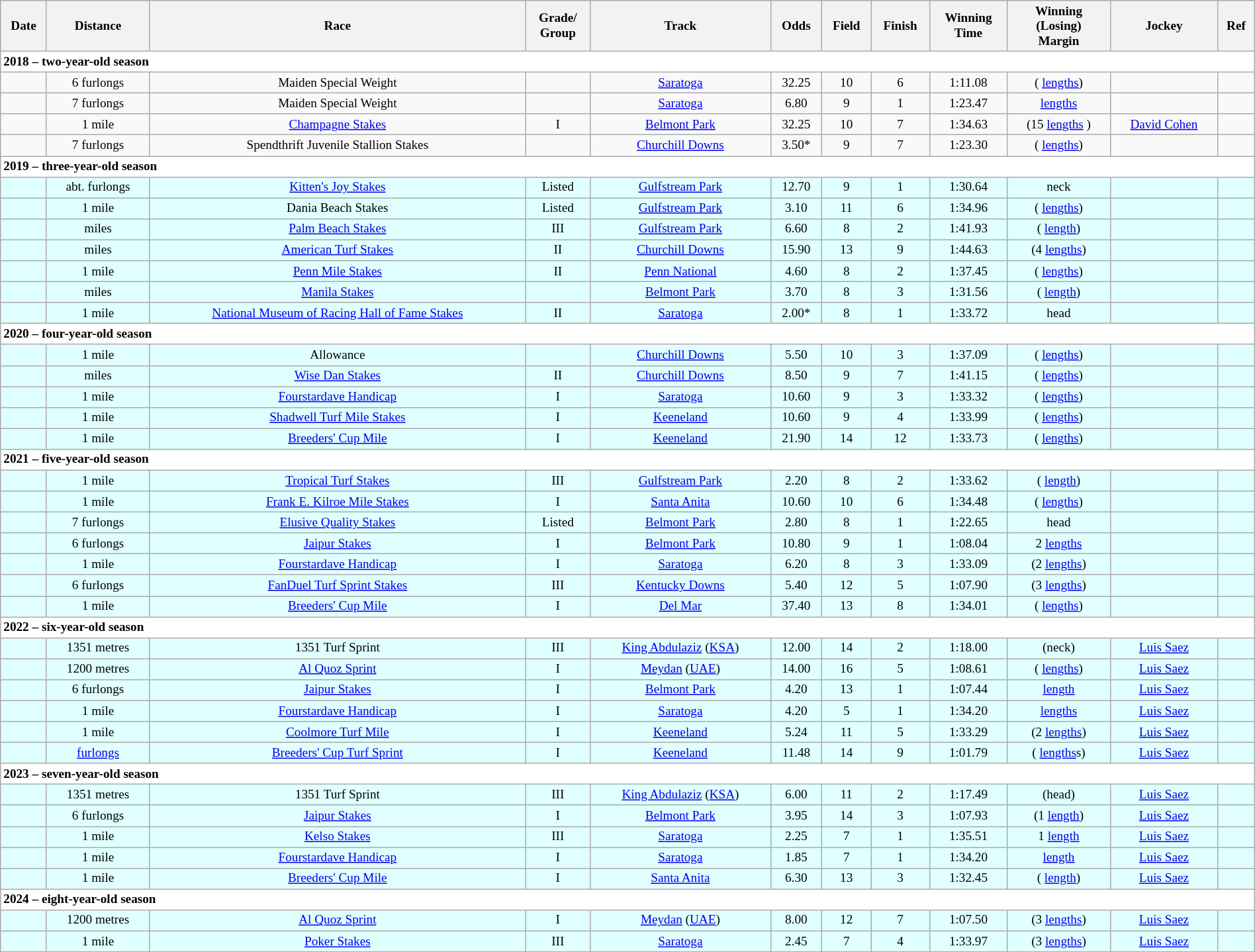<table class = "wikitable sortable" style="text-align:center; width:100%; font-size:80%">
<tr>
<th scope="col">Date</th>
<th scope="col">Distance</th>
<th scope="col">Race</th>
<th scope="col">Grade/<br>Group</th>
<th scope="col">Track</th>
<th scope="col">Odds</th>
<th scope="col">Field</th>
<th scope="col">Finish</th>
<th scope="col">Winning<br>Time</th>
<th scope="col">Winning<br>(Losing)<br>Margin</th>
<th scope="col">Jockey</th>
<th scope="col" class="unsortable">Ref</th>
</tr>
<tr style="background-color:white">
<td align="left" colspan=12><strong>2018 – two-year-old season</strong></td>
</tr>
<tr>
<td></td>
<td> 6 furlongs</td>
<td>Maiden Special Weight</td>
<td></td>
<td><a href='#'>Saratoga</a></td>
<td>32.25</td>
<td>10</td>
<td>6</td>
<td>1:11.08</td>
<td> ( <a href='#'>lengths</a>)</td>
<td></td>
<td></td>
</tr>
<tr>
<td></td>
<td> 7 furlongs</td>
<td>Maiden Special Weight</td>
<td></td>
<td><a href='#'>Saratoga</a></td>
<td>6.80</td>
<td>9</td>
<td>1</td>
<td>1:23.47</td>
<td>   <a href='#'>lengths</a></td>
<td></td>
<td></td>
</tr>
<tr>
<td></td>
<td> 1 mile</td>
<td><a href='#'>Champagne Stakes</a></td>
<td>I</td>
<td><a href='#'>Belmont Park</a></td>
<td>32.25</td>
<td>10</td>
<td>7</td>
<td>1:34.63</td>
<td> (15 <a href='#'>lengths</a> )</td>
<td><a href='#'>David Cohen</a></td>
<td></td>
</tr>
<tr>
<td></td>
<td> 7 furlongs</td>
<td>Spendthrift Juvenile Stallion Stakes</td>
<td></td>
<td><a href='#'>Churchill Downs</a></td>
<td>3.50*</td>
<td>9</td>
<td>7</td>
<td>1:23.30</td>
<td> ( <a href='#'>lengths</a>)</td>
<td></td>
<td></td>
</tr>
<tr style="background-color:white">
<td align="left" colspan=12><strong>2019 – three-year-old season</strong></td>
</tr>
<tr style="background-color:lightcyan">
<td></td>
<td> abt.  furlongs</td>
<td><a href='#'>Kitten's Joy Stakes</a></td>
<td>  Listed</td>
<td><a href='#'>Gulfstream Park</a></td>
<td>12.70</td>
<td>9</td>
<td>1</td>
<td>1:30.64</td>
<td> neck</td>
<td></td>
<td></td>
</tr>
<tr style="background-color:lightcyan">
<td></td>
<td> 1 mile</td>
<td>Dania Beach Stakes</td>
<td>  Listed</td>
<td><a href='#'>Gulfstream Park</a></td>
<td>3.10</td>
<td>11</td>
<td>6</td>
<td>1:34.96</td>
<td> ( <a href='#'>lengths</a>)</td>
<td></td>
<td></td>
</tr>
<tr style="background-color:lightcyan">
<td></td>
<td>  miles</td>
<td><a href='#'>Palm Beach Stakes</a></td>
<td>  III</td>
<td><a href='#'>Gulfstream Park</a></td>
<td>6.60</td>
<td>8</td>
<td>2</td>
<td>1:41.93</td>
<td> ( <a href='#'>length</a>)</td>
<td></td>
<td></td>
</tr>
<tr style="background-color:lightcyan">
<td></td>
<td>  miles</td>
<td><a href='#'>American Turf Stakes</a></td>
<td> II</td>
<td><a href='#'>Churchill Downs</a></td>
<td>15.90</td>
<td>13</td>
<td>9</td>
<td>1:44.63</td>
<td> (4 <a href='#'>lengths</a>)</td>
<td></td>
<td></td>
</tr>
<tr style="background-color:lightcyan">
<td></td>
<td> 1 mile</td>
<td><a href='#'>Penn Mile Stakes</a></td>
<td> II</td>
<td><a href='#'>Penn National</a></td>
<td>4.60</td>
<td>8</td>
<td>2</td>
<td>1:37.45</td>
<td> ( <a href='#'>lengths</a>)</td>
<td></td>
<td></td>
</tr>
<tr style="background-color:lightcyan">
<td></td>
<td>  miles</td>
<td><a href='#'>Manila Stakes</a></td>
<td></td>
<td><a href='#'>Belmont Park</a></td>
<td>3.70</td>
<td>8</td>
<td>3</td>
<td>1:31.56</td>
<td> ( <a href='#'>length</a>)</td>
<td></td>
<td></td>
</tr>
<tr style="background-color:lightcyan">
<td></td>
<td> 1 mile</td>
<td><a href='#'>National Museum of Racing Hall of Fame Stakes</a></td>
<td> II</td>
<td><a href='#'>Saratoga</a></td>
<td>2.00*</td>
<td>8</td>
<td>1</td>
<td>1:33.72</td>
<td>  head</td>
<td></td>
<td></td>
</tr>
<tr style="background-color:white">
<td align="left" colspan=12><strong>2020 – four-year-old season</strong></td>
</tr>
<tr style="background-color:lightcyan">
<td></td>
<td> 1 mile</td>
<td>Allowance</td>
<td></td>
<td><a href='#'>Churchill Downs</a></td>
<td>5.50</td>
<td>10</td>
<td>3</td>
<td>1:37.09</td>
<td> ( <a href='#'>lengths</a>)</td>
<td></td>
<td></td>
</tr>
<tr style="background-color:lightcyan">
<td></td>
<td>  miles</td>
<td><a href='#'>Wise Dan Stakes</a></td>
<td> II</td>
<td><a href='#'>Churchill Downs</a></td>
<td>8.50</td>
<td>9</td>
<td>7</td>
<td>1:41.15</td>
<td> ( <a href='#'>lengths</a>)</td>
<td></td>
<td></td>
</tr>
<tr style="background-color:lightcyan">
<td></td>
<td> 1 mile</td>
<td><a href='#'>Fourstardave Handicap</a></td>
<td> I</td>
<td><a href='#'>Saratoga</a></td>
<td>10.60</td>
<td>9</td>
<td>3</td>
<td>1:33.32</td>
<td> ( <a href='#'>lengths</a>)</td>
<td></td>
<td></td>
</tr>
<tr style="background-color:lightcyan">
<td></td>
<td> 1 mile</td>
<td><a href='#'>Shadwell Turf Mile Stakes</a></td>
<td>I</td>
<td><a href='#'>Keeneland</a></td>
<td>10.60</td>
<td>9</td>
<td>4</td>
<td>1:33.99</td>
<td> ( <a href='#'>lengths</a>)</td>
<td></td>
<td></td>
</tr>
<tr style="background-color:lightcyan">
<td></td>
<td> 1 mile</td>
<td><a href='#'>Breeders' Cup Mile</a></td>
<td>I</td>
<td><a href='#'>Keeneland</a></td>
<td>21.90</td>
<td>14</td>
<td>12</td>
<td>1:33.73</td>
<td> ( <a href='#'>lengths</a>)</td>
<td></td>
<td></td>
</tr>
<tr style="background-color:white">
<td align="left" colspan=12><strong>2021 – five-year-old season</strong></td>
</tr>
<tr style="background-color:lightcyan">
<td></td>
<td> 1 mile</td>
<td><a href='#'>Tropical Turf Stakes</a></td>
<td>  III</td>
<td><a href='#'>Gulfstream Park</a></td>
<td>2.20</td>
<td>8</td>
<td>2</td>
<td>1:33.62</td>
<td> ( <a href='#'>length</a>)</td>
<td></td>
<td></td>
</tr>
<tr style="background-color:lightcyan">
<td></td>
<td> 1 mile</td>
<td><a href='#'>Frank E. Kilroe Mile Stakes</a></td>
<td>  I</td>
<td><a href='#'>Santa Anita</a></td>
<td>10.60</td>
<td>10</td>
<td>6</td>
<td>1:34.48</td>
<td> ( <a href='#'>lengths</a>)</td>
<td></td>
<td></td>
</tr>
<tr style="background-color:lightcyan">
<td></td>
<td> 7 furlongs</td>
<td><a href='#'>Elusive Quality Stakes</a></td>
<td> Listed</td>
<td><a href='#'>Belmont Park</a></td>
<td>2.80</td>
<td>8</td>
<td>1</td>
<td>1:22.65</td>
<td>  head</td>
<td></td>
<td></td>
</tr>
<tr style="background-color:lightcyan">
<td></td>
<td> 6 furlongs</td>
<td><a href='#'>Jaipur Stakes</a></td>
<td> I</td>
<td><a href='#'>Belmont Park</a></td>
<td>10.80</td>
<td>9</td>
<td>1</td>
<td>1:08.04</td>
<td>  2 <a href='#'>lengths</a></td>
<td></td>
<td></td>
</tr>
<tr style="background-color:lightcyan">
<td></td>
<td> 1 mile</td>
<td><a href='#'>Fourstardave Handicap</a></td>
<td> I</td>
<td><a href='#'>Saratoga</a></td>
<td>6.20</td>
<td>8</td>
<td>3</td>
<td>1:33.09</td>
<td>  (2 <a href='#'>lengths</a>)</td>
<td></td>
<td></td>
</tr>
<tr style="background-color:lightcyan">
<td></td>
<td> 6 furlongs</td>
<td><a href='#'>FanDuel Turf Sprint Stakes</a></td>
<td> III</td>
<td><a href='#'>Kentucky Downs</a></td>
<td>5.40</td>
<td>12</td>
<td>5</td>
<td>1:07.90</td>
<td>  (3 <a href='#'>lengths</a>)</td>
<td></td>
<td></td>
</tr>
<tr style="background-color:lightcyan">
<td></td>
<td> 1 mile</td>
<td><a href='#'>Breeders' Cup Mile</a></td>
<td> I</td>
<td><a href='#'>Del Mar</a></td>
<td>37.40</td>
<td>13</td>
<td>8</td>
<td>1:34.01</td>
<td>( <a href='#'>lengths</a>)</td>
<td></td>
<td></td>
</tr>
<tr style="background-color:white">
<td align="left" colspan=12><strong>2022 – six-year-old season</strong></td>
</tr>
<tr style="background-color:lightcyan">
<td></td>
<td> 1351 metres</td>
<td>1351 Turf Sprint</td>
<td> III</td>
<td><a href='#'>King Abdulaziz</a> (<a href='#'>KSA</a>)</td>
<td>12.00</td>
<td>14</td>
<td>2</td>
<td>1:18.00</td>
<td> (neck)</td>
<td><a href='#'>Luis Saez</a></td>
<td></td>
</tr>
<tr style="background-color:lightcyan">
<td></td>
<td> 1200 metres</td>
<td><a href='#'>Al Quoz Sprint</a></td>
<td> I</td>
<td><a href='#'>Meydan</a> (<a href='#'>UAE</a>)</td>
<td>14.00</td>
<td>16</td>
<td>5</td>
<td>1:08.61</td>
<td>( <a href='#'>lengths</a>)</td>
<td><a href='#'>Luis Saez</a></td>
<td></td>
</tr>
<tr style="background-color:lightcyan">
<td></td>
<td> 6 furlongs</td>
<td><a href='#'>Jaipur Stakes</a></td>
<td> I</td>
<td><a href='#'>Belmont Park</a></td>
<td>4.20</td>
<td>13</td>
<td>1</td>
<td>1:07.44</td>
<td>  <a href='#'>length</a></td>
<td><a href='#'>Luis Saez</a></td>
<td></td>
</tr>
<tr style="background-color:lightcyan">
<td></td>
<td> 1 mile</td>
<td><a href='#'>Fourstardave Handicap</a></td>
<td> I</td>
<td><a href='#'>Saratoga</a></td>
<td>4.20</td>
<td>5</td>
<td>1</td>
<td>1:34.20</td>
<td>  <a href='#'>lengths</a></td>
<td><a href='#'>Luis Saez</a></td>
<td></td>
</tr>
<tr style="background-color:lightcyan">
<td></td>
<td> 1 mile</td>
<td><a href='#'>Coolmore Turf Mile</a></td>
<td>I</td>
<td><a href='#'>Keeneland</a></td>
<td>5.24</td>
<td>11</td>
<td>5</td>
<td>1:33.29</td>
<td> (2 <a href='#'>lengths</a>)</td>
<td><a href='#'>Luis Saez</a></td>
<td></td>
</tr>
<tr style="background-color:lightcyan">
<td></td>
<td>  <a href='#'>furlongs</a></td>
<td><a href='#'>Breeders' Cup Turf Sprint</a></td>
<td> I</td>
<td><a href='#'>Keeneland</a></td>
<td>11.48</td>
<td>14</td>
<td>9</td>
<td>1:01.79</td>
<td> ( <a href='#'>lengths</a>s)</td>
<td><a href='#'>Luis Saez</a></td>
<td></td>
</tr>
<tr style="background-color:white">
<td align="left" colspan=12><strong>2023 – seven-year-old season</strong></td>
</tr>
<tr style="background-color:lightcyan">
<td></td>
<td> 1351 metres</td>
<td>1351 Turf Sprint</td>
<td> III</td>
<td><a href='#'>King Abdulaziz</a> (<a href='#'>KSA</a>)</td>
<td>6.00</td>
<td>11</td>
<td>2</td>
<td>1:17.49</td>
<td> (head)</td>
<td><a href='#'>Luis Saez</a></td>
<td></td>
</tr>
<tr style="background-color:lightcyan">
<td></td>
<td> 6 furlongs</td>
<td><a href='#'>Jaipur Stakes</a></td>
<td> I</td>
<td><a href='#'>Belmont Park</a></td>
<td>3.95</td>
<td>14</td>
<td>3</td>
<td>1:07.93</td>
<td>  (1 <a href='#'>length</a>)</td>
<td><a href='#'>Luis Saez</a></td>
<td></td>
</tr>
<tr style="background-color:lightcyan">
<td></td>
<td> 1 mile</td>
<td><a href='#'>Kelso Stakes</a></td>
<td> III</td>
<td><a href='#'>Saratoga</a></td>
<td>2.25</td>
<td>7</td>
<td>1</td>
<td>1:35.51</td>
<td> 1 <a href='#'>length</a></td>
<td><a href='#'>Luis Saez</a></td>
<td></td>
</tr>
<tr style="background-color:lightcyan">
<td></td>
<td> 1 mile</td>
<td><a href='#'>Fourstardave Handicap</a></td>
<td> I</td>
<td><a href='#'>Saratoga</a></td>
<td>1.85</td>
<td>7</td>
<td>1</td>
<td>1:34.20</td>
<td>  <a href='#'>length</a></td>
<td><a href='#'>Luis Saez</a></td>
<td></td>
</tr>
<tr style="background-color:lightcyan">
<td></td>
<td>   1 mile</td>
<td><a href='#'>Breeders' Cup Mile</a></td>
<td>I</td>
<td><a href='#'>Santa Anita</a></td>
<td>6.30</td>
<td>13</td>
<td>3</td>
<td>1:32.45</td>
<td> ( <a href='#'>length</a>)</td>
<td><a href='#'>Luis Saez</a></td>
<td></td>
</tr>
<tr style="background-color:white">
<td align="left" colspan=12><strong>2024 – eight-year-old season</strong></td>
</tr>
<tr style="background-color:lightcyan">
<td></td>
<td> 1200 metres</td>
<td><a href='#'>Al Quoz Sprint</a></td>
<td> I</td>
<td><a href='#'>Meydan</a> (<a href='#'>UAE</a>)</td>
<td>8.00</td>
<td>12</td>
<td>7</td>
<td>1:07.50</td>
<td>(3 <a href='#'>lengths</a>)</td>
<td><a href='#'>Luis Saez</a></td>
<td></td>
</tr>
<tr style="background-color:lightcyan">
<td></td>
<td> 1 mile</td>
<td><a href='#'>Poker Stakes</a></td>
<td> III</td>
<td><a href='#'>Saratoga</a></td>
<td>2.45</td>
<td>7</td>
<td>4</td>
<td>1:33.97</td>
<td>  (3 <a href='#'>lengths</a>)</td>
<td><a href='#'>Luis Saez</a></td>
<td></td>
</tr>
</table>
